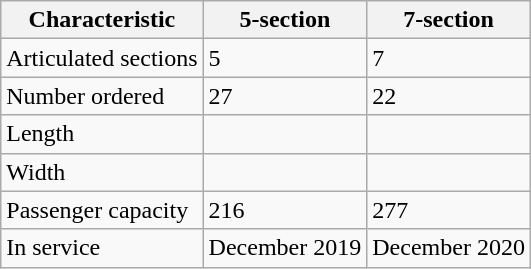<table class="wikitable">
<tr>
<th>Characteristic</th>
<th>5-section</th>
<th>7-section</th>
</tr>
<tr>
<td>Articulated sections</td>
<td>5</td>
<td>7</td>
</tr>
<tr>
<td>Number ordered</td>
<td>27</td>
<td>22</td>
</tr>
<tr>
<td>Length</td>
<td></td>
<td></td>
</tr>
<tr>
<td>Width</td>
<td></td>
<td></td>
</tr>
<tr>
<td>Passenger capacity</td>
<td>216</td>
<td>277</td>
</tr>
<tr>
<td>In service</td>
<td>December 2019</td>
<td>December 2020</td>
</tr>
</table>
